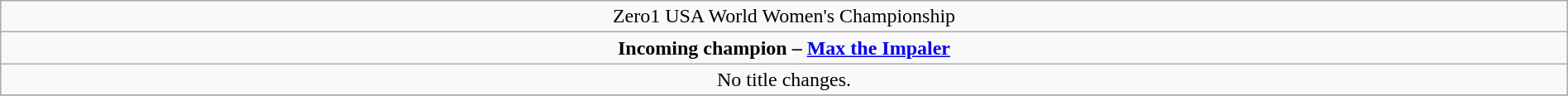<table class="wikitable" style="text-align:center; width:100%;">
<tr>
<td colspan="5" style="text-align: center;">Zero1 USA World Women's Championship</td>
</tr>
<tr>
<td colspan="5" style="text-align: center;"><strong>Incoming champion – <a href='#'>Max the Impaler</a></strong></td>
</tr>
<tr>
<td>No title changes.</td>
</tr>
<tr>
</tr>
</table>
